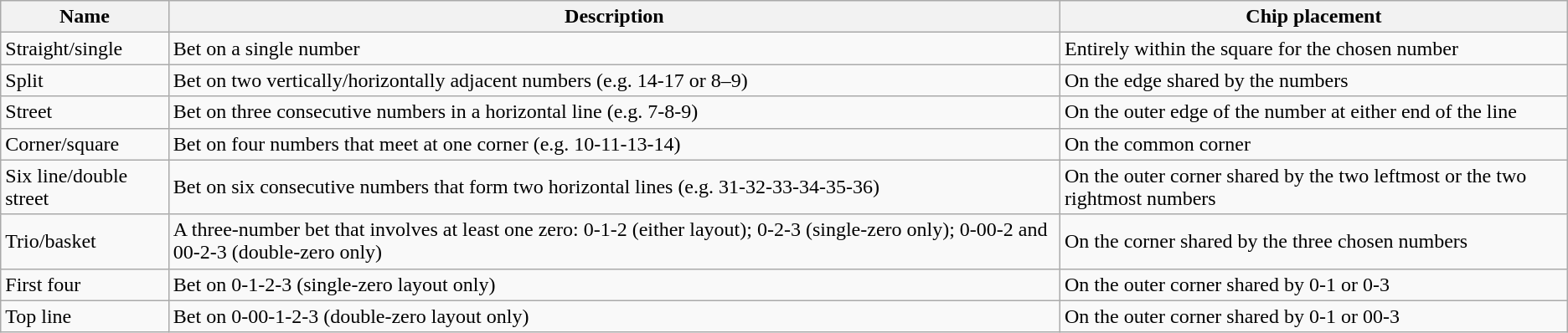<table class="wikitable plainrowheaders">
<tr>
<th>Name</th>
<th>Description</th>
<th>Chip placement</th>
</tr>
<tr>
<td>Straight/single</td>
<td>Bet on a single number</td>
<td>Entirely within the square for the chosen number</td>
</tr>
<tr>
<td>Split</td>
<td>Bet on two vertically/horizontally adjacent numbers (e.g. 14-17 or 8–9)</td>
<td>On the edge shared by the numbers</td>
</tr>
<tr>
<td>Street</td>
<td>Bet on three consecutive numbers in a horizontal line (e.g. 7-8-9)</td>
<td>On the outer edge of the number at either end of the line</td>
</tr>
<tr>
<td>Corner/square</td>
<td>Bet on four numbers that meet at one corner (e.g. 10-11-13-14)</td>
<td>On the common corner</td>
</tr>
<tr>
<td>Six line/double street</td>
<td>Bet on six consecutive numbers that form two horizontal lines (e.g. 31-32-33-34-35-36)</td>
<td>On the outer corner shared by the two leftmost or the two rightmost numbers</td>
</tr>
<tr>
<td>Trio/basket</td>
<td>A three-number bet that involves at least one zero: 0-1-2 (either layout); 0-2-3 (single-zero only); 0-00-2 and 00-2-3 (double-zero only)</td>
<td>On the corner shared by the three chosen numbers</td>
</tr>
<tr>
<td>First four</td>
<td>Bet on 0-1-2-3 (single-zero layout only)</td>
<td>On the outer corner shared by 0-1 or 0-3</td>
</tr>
<tr>
<td>Top line</td>
<td>Bet on 0-00-1-2-3 (double-zero layout only)</td>
<td>On the outer corner shared by 0-1 or 00-3</td>
</tr>
</table>
